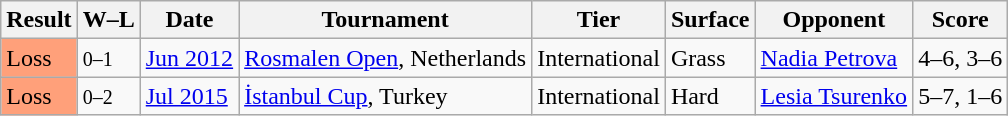<table class="sortable wikitable">
<tr>
<th>Result</th>
<th class="unsortable">W–L</th>
<th>Date</th>
<th>Tournament</th>
<th>Tier</th>
<th>Surface</th>
<th>Opponent</th>
<th class="unsortable">Score</th>
</tr>
<tr>
<td style="background:#ffa07a;">Loss</td>
<td><small>0–1</small></td>
<td><a href='#'>Jun 2012</a></td>
<td><a href='#'>Rosmalen Open</a>, Netherlands</td>
<td>International</td>
<td>Grass</td>
<td> <a href='#'>Nadia Petrova</a></td>
<td>4–6, 3–6</td>
</tr>
<tr>
<td style="background:#ffa07a;">Loss</td>
<td><small>0–2</small></td>
<td><a href='#'>Jul 2015</a></td>
<td><a href='#'>İstanbul Cup</a>, Turkey</td>
<td>International</td>
<td>Hard</td>
<td> <a href='#'>Lesia Tsurenko</a></td>
<td>5–7, 1–6</td>
</tr>
</table>
